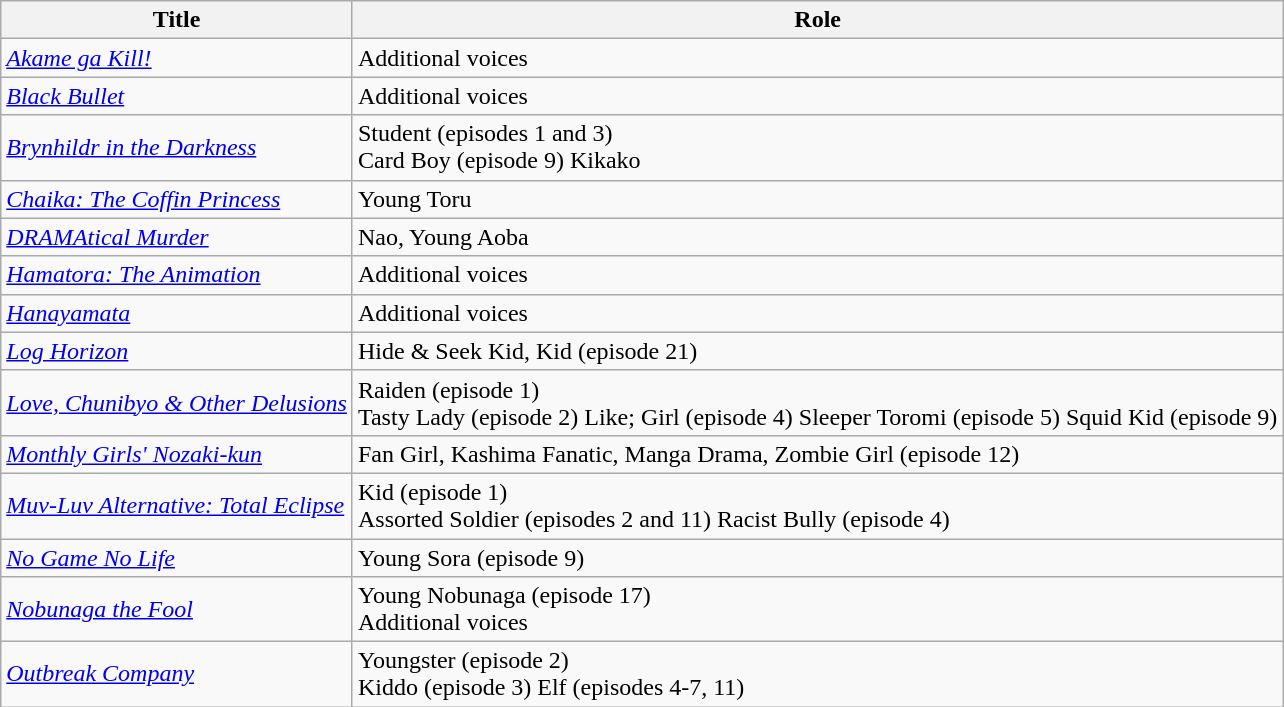<table class="wikitable sortable">
<tr>
<th>Title</th>
<th>Role</th>
</tr>
<tr>
<td><em><a href='#'>Akame ga Kill!</a></em></td>
<td>Additional voices</td>
</tr>
<tr>
<td><em><a href='#'>Black Bullet</a></em></td>
<td>Additional voices</td>
</tr>
<tr>
<td><em><a href='#'>Brynhildr in the Darkness</a></em></td>
<td>Student (episodes 1 and 3)<br>Card Boy (episode 9)
Kikako</td>
</tr>
<tr>
<td><em><a href='#'>Chaika: The Coffin Princess</a></em></td>
<td>Young Toru</td>
</tr>
<tr>
<td><a href='#'><em>DRAMAtical Murder</em></a></td>
<td>Nao, Young Aoba</td>
</tr>
<tr>
<td><a href='#'><em>Hamatora: The Animation</em></a></td>
<td>Additional voices</td>
</tr>
<tr>
<td><em><a href='#'>Hanayamata</a></em></td>
<td>Additional voices</td>
</tr>
<tr>
<td><em><a href='#'>Log Horizon</a></em></td>
<td>Hide & Seek Kid, Kid (episode 21)</td>
</tr>
<tr>
<td><em><a href='#'>Love, Chunibyo & Other Delusions</a></em></td>
<td>Raiden (episode 1)<br>Tasty Lady (episode 2)
Like; Girl (episode 4)
Sleeper Toromi (episode 5)
Squid Kid (episode 9)</td>
</tr>
<tr>
<td><em><a href='#'>Monthly Girls' Nozaki-kun</a></em></td>
<td>Fan Girl, Kashima Fanatic, Manga Drama, Zombie Girl (episode 12)</td>
</tr>
<tr>
<td><em><a href='#'>Muv-Luv Alternative: Total Eclipse</a></em></td>
<td>Kid (episode 1)<br>Assorted Soldier (episodes 2 and 11)
Racist Bully (episode 4)</td>
</tr>
<tr>
<td><em><a href='#'>No Game No Life</a></em></td>
<td>Young Sora (episode 9)</td>
</tr>
<tr>
<td><em><a href='#'>Nobunaga the Fool</a></em></td>
<td>Young Nobunaga (episode 17)<br>Additional voices</td>
</tr>
<tr>
<td><em><a href='#'>Outbreak Company</a></em></td>
<td>Youngster (episode 2)<br>Kiddo (episode 3)
Elf (episodes 4-7, 11)</td>
</tr>
</table>
